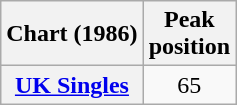<table class="wikitable plainrowheaders">
<tr>
<th scope="col">Chart (1986)</th>
<th scope="col">Peak<br>position</th>
</tr>
<tr>
<th scope="row"><a href='#'>UK Singles</a></th>
<td align="center">65</td>
</tr>
</table>
